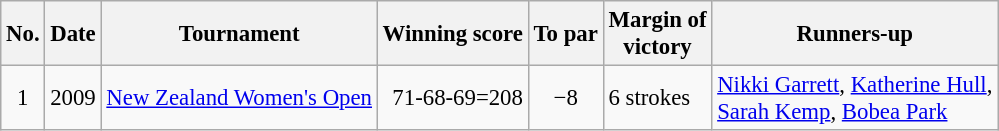<table class="wikitable" style="font-size:95%;">
<tr>
<th>No.</th>
<th>Date</th>
<th>Tournament</th>
<th>Winning score</th>
<th>To par</th>
<th>Margin of<br>victory</th>
<th>Runners-up</th>
</tr>
<tr>
<td align=center>1</td>
<td>2009</td>
<td><a href='#'>New Zealand Women's Open</a></td>
<td align=right>71-68-69=208</td>
<td align=center>−8</td>
<td>6 strokes</td>
<td> <a href='#'>Nikki Garrett</a>,  <a href='#'>Katherine Hull</a>,<br> <a href='#'>Sarah Kemp</a>,  <a href='#'>Bobea Park</a></td>
</tr>
</table>
